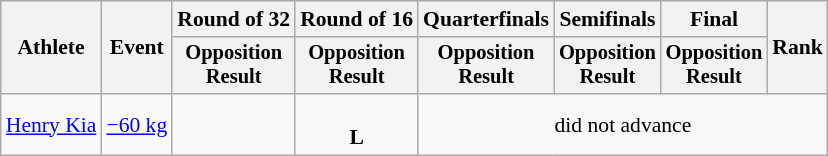<table class="wikitable" style="font-size:90%;">
<tr>
<th rowspan=2>Athlete</th>
<th rowspan=2>Event</th>
<th>Round of 32</th>
<th>Round of 16</th>
<th>Quarterfinals</th>
<th>Semifinals</th>
<th>Final</th>
<th rowspan=2>Rank</th>
</tr>
<tr style="font-size:95%">
<th>Opposition<br>Result</th>
<th>Opposition<br>Result</th>
<th>Opposition<br>Result</th>
<th>Opposition<br>Result</th>
<th>Opposition<br>Result</th>
</tr>
<tr align=center>
<td align=left><a href='#'>Henry Kia</a></td>
<td align=left><a href='#'>−60 kg</a></td>
<td></td>
<td><br> <strong>L</strong> </td>
<td Colspan=4>did not advance</td>
</tr>
</table>
